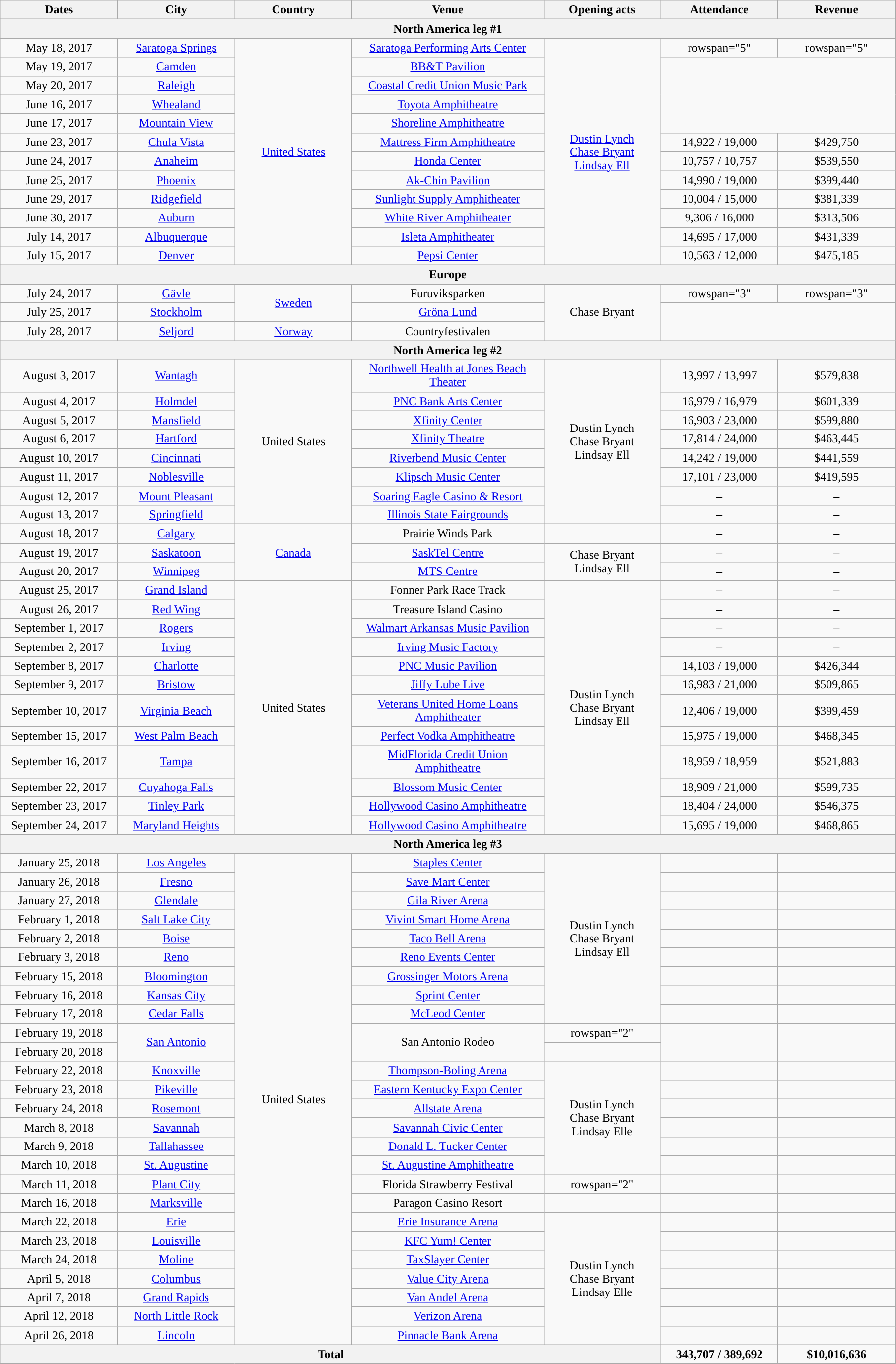<table class="wikitable" style="text-align:center;">
<tr>
<th style="width:150px;">Dates</th>
<th style="width:150px;">City</th>
<th style="width:150px;">Country</th>
<th style="width:250px;">Venue</th>
<th style="width:150px;">Opening acts</th>
<th style="width:150px;">Attendance</th>
<th style="width:150px;">Revenue</th>
</tr>
<tr>
<th colspan="7">North America leg #1</th>
</tr>
<tr>
<td>May 18, 2017</td>
<td><a href='#'>Saratoga Springs</a></td>
<td rowspan="12"><a href='#'>United States</a></td>
<td><a href='#'>Saratoga Performing Arts Center</a></td>
<td rowspan="12"><a href='#'>Dustin Lynch</a><br><a href='#'>Chase Bryant</a><br><a href='#'>Lindsay Ell</a></td>
<td>rowspan="5" </td>
<td>rowspan="5" </td>
</tr>
<tr>
<td>May 19, 2017</td>
<td><a href='#'>Camden</a></td>
<td><a href='#'>BB&T Pavilion</a></td>
</tr>
<tr>
<td>May 20, 2017</td>
<td><a href='#'>Raleigh</a></td>
<td><a href='#'>Coastal Credit Union Music Park</a></td>
</tr>
<tr>
<td>June 16, 2017</td>
<td><a href='#'>Whealand</a></td>
<td><a href='#'>Toyota Amphitheatre</a></td>
</tr>
<tr>
<td>June 17, 2017</td>
<td><a href='#'>Mountain View</a></td>
<td><a href='#'>Shoreline Amphitheatre</a></td>
</tr>
<tr>
<td>June 23, 2017</td>
<td><a href='#'>Chula Vista</a></td>
<td><a href='#'>Mattress Firm Amphitheatre</a></td>
<td>14,922 / 19,000</td>
<td>$429,750</td>
</tr>
<tr>
<td>June 24, 2017</td>
<td><a href='#'>Anaheim</a></td>
<td><a href='#'>Honda Center</a></td>
<td>10,757 / 10,757</td>
<td>$539,550</td>
</tr>
<tr>
<td>June 25, 2017</td>
<td><a href='#'>Phoenix</a></td>
<td><a href='#'>Ak-Chin Pavilion</a></td>
<td>14,990 / 19,000</td>
<td>$399,440</td>
</tr>
<tr>
<td>June 29, 2017</td>
<td><a href='#'>Ridgefield</a></td>
<td><a href='#'>Sunlight Supply Amphitheater</a></td>
<td>10,004 / 15,000</td>
<td>$381,339</td>
</tr>
<tr>
<td>June 30, 2017</td>
<td><a href='#'>Auburn</a></td>
<td><a href='#'>White River Amphitheater</a></td>
<td>9,306 / 16,000</td>
<td>$313,506</td>
</tr>
<tr>
<td>July 14, 2017</td>
<td><a href='#'>Albuquerque</a></td>
<td><a href='#'>Isleta Amphitheater</a></td>
<td>14,695 / 17,000</td>
<td>$431,339</td>
</tr>
<tr>
<td>July 15, 2017</td>
<td><a href='#'>Denver</a></td>
<td><a href='#'>Pepsi Center</a></td>
<td>10,563 / 12,000</td>
<td>$475,185</td>
</tr>
<tr>
<th colspan="7">Europe</th>
</tr>
<tr>
<td>July 24, 2017</td>
<td><a href='#'>Gävle</a></td>
<td rowspan="2"><a href='#'>Sweden</a></td>
<td>Furuviksparken</td>
<td rowspan="3">Chase Bryant</td>
<td>rowspan="3" </td>
<td>rowspan="3" </td>
</tr>
<tr>
<td>July 25, 2017</td>
<td><a href='#'>Stockholm</a></td>
<td><a href='#'>Gröna Lund</a></td>
</tr>
<tr>
<td>July 28, 2017</td>
<td><a href='#'>Seljord</a></td>
<td><a href='#'>Norway</a></td>
<td>Countryfestivalen</td>
</tr>
<tr>
<th colspan="7">North America leg #2</th>
</tr>
<tr>
<td>August 3, 2017</td>
<td><a href='#'>Wantagh</a></td>
<td rowspan="8">United States</td>
<td><a href='#'>Northwell Health at Jones Beach Theater</a></td>
<td rowspan="8">Dustin Lynch<br>Chase Bryant<br>Lindsay Ell</td>
<td>13,997 / 13,997</td>
<td>$579,838</td>
</tr>
<tr>
<td>August 4, 2017</td>
<td><a href='#'>Holmdel</a></td>
<td><a href='#'>PNC Bank Arts Center</a></td>
<td>16,979 / 16,979</td>
<td>$601,339</td>
</tr>
<tr>
<td>August 5, 2017</td>
<td><a href='#'>Mansfield</a></td>
<td><a href='#'>Xfinity Center</a></td>
<td>16,903 / 23,000</td>
<td>$599,880</td>
</tr>
<tr>
<td>August 6, 2017</td>
<td><a href='#'>Hartford</a></td>
<td><a href='#'>Xfinity Theatre</a></td>
<td>17,814 / 24,000</td>
<td>$463,445</td>
</tr>
<tr>
<td>August 10, 2017</td>
<td><a href='#'>Cincinnati</a></td>
<td><a href='#'>Riverbend Music Center</a></td>
<td>14,242 / 19,000</td>
<td>$441,559</td>
</tr>
<tr>
<td>August 11, 2017</td>
<td><a href='#'>Noblesville</a></td>
<td><a href='#'>Klipsch Music Center</a></td>
<td>17,101 / 23,000</td>
<td>$419,595</td>
</tr>
<tr>
<td>August 12, 2017</td>
<td><a href='#'>Mount Pleasant</a></td>
<td><a href='#'>Soaring Eagle Casino & Resort</a></td>
<td>–</td>
<td>–</td>
</tr>
<tr>
<td>August 13, 2017</td>
<td><a href='#'>Springfield</a></td>
<td><a href='#'>Illinois State Fairgrounds</a></td>
<td>–</td>
<td>–</td>
</tr>
<tr>
<td>August 18, 2017</td>
<td><a href='#'>Calgary</a></td>
<td rowspan="3"><a href='#'>Canada</a></td>
<td>Prairie Winds Park</td>
<td></td>
<td>–</td>
<td>–</td>
</tr>
<tr>
<td>August 19, 2017</td>
<td><a href='#'>Saskatoon</a></td>
<td><a href='#'>SaskTel Centre</a></td>
<td rowspan="2">Chase Bryant<br>Lindsay Ell</td>
<td>–</td>
<td>–</td>
</tr>
<tr>
<td>August 20, 2017</td>
<td><a href='#'>Winnipeg</a></td>
<td><a href='#'>MTS Centre</a></td>
<td>–</td>
<td>–</td>
</tr>
<tr>
<td>August 25, 2017</td>
<td><a href='#'>Grand Island</a></td>
<td rowspan="12">United States</td>
<td>Fonner Park Race Track</td>
<td rowspan="12">Dustin Lynch<br>Chase Bryant<br>Lindsay Ell</td>
<td>–</td>
<td>–</td>
</tr>
<tr>
<td>August 26, 2017</td>
<td><a href='#'>Red Wing</a></td>
<td>Treasure Island Casino</td>
<td>–</td>
<td>–</td>
</tr>
<tr>
<td>September 1, 2017</td>
<td><a href='#'>Rogers</a></td>
<td><a href='#'>Walmart Arkansas Music Pavilion</a></td>
<td>–</td>
<td>–</td>
</tr>
<tr>
<td>September 2, 2017</td>
<td><a href='#'>Irving</a></td>
<td><a href='#'>Irving Music Factory</a></td>
<td>–</td>
<td>–</td>
</tr>
<tr>
<td>September 8, 2017</td>
<td><a href='#'>Charlotte</a></td>
<td><a href='#'>PNC Music Pavilion</a></td>
<td>14,103 / 19,000</td>
<td>$426,344</td>
</tr>
<tr>
<td>September 9, 2017</td>
<td><a href='#'>Bristow</a></td>
<td><a href='#'>Jiffy Lube Live</a></td>
<td>16,983 / 21,000</td>
<td>$509,865</td>
</tr>
<tr>
<td>September 10, 2017</td>
<td><a href='#'>Virginia Beach</a></td>
<td><a href='#'>Veterans United Home Loans Amphitheater</a></td>
<td>12,406 / 19,000</td>
<td>$399,459</td>
</tr>
<tr>
<td>September 15, 2017</td>
<td><a href='#'>West Palm Beach</a></td>
<td><a href='#'>Perfect Vodka Amphitheatre</a></td>
<td>15,975 / 19,000</td>
<td>$468,345</td>
</tr>
<tr>
<td>September 16, 2017</td>
<td><a href='#'>Tampa</a></td>
<td><a href='#'>MidFlorida Credit Union Amphitheatre</a></td>
<td>18,959 / 18,959</td>
<td>$521,883</td>
</tr>
<tr>
<td>September 22, 2017</td>
<td><a href='#'>Cuyahoga Falls</a></td>
<td><a href='#'>Blossom Music Center</a></td>
<td>18,909 / 21,000</td>
<td>$599,735</td>
</tr>
<tr>
<td>September 23, 2017</td>
<td><a href='#'>Tinley Park</a></td>
<td><a href='#'>Hollywood Casino Amphitheatre</a></td>
<td>18,404 / 24,000</td>
<td>$546,375</td>
</tr>
<tr>
<td>September 24, 2017</td>
<td><a href='#'>Maryland Heights</a></td>
<td><a href='#'>Hollywood Casino Amphitheatre</a></td>
<td>15,695 / 19,000</td>
<td>$468,865</td>
</tr>
<tr>
<th colspan="7">North America leg #3</th>
</tr>
<tr>
<td>January 25, 2018</td>
<td><a href='#'>Los Angeles</a></td>
<td rowspan="26">United States</td>
<td><a href='#'>Staples Center</a></td>
<td rowspan="9">Dustin Lynch<br>Chase Bryant<br>Lindsay Ell</td>
<td></td>
<td></td>
</tr>
<tr>
<td>January 26, 2018</td>
<td><a href='#'>Fresno</a></td>
<td><a href='#'>Save Mart Center</a></td>
<td></td>
<td></td>
</tr>
<tr>
<td>January 27, 2018</td>
<td><a href='#'>Glendale</a></td>
<td><a href='#'>Gila River Arena</a></td>
<td></td>
<td></td>
</tr>
<tr>
<td>February 1, 2018</td>
<td><a href='#'>Salt Lake City</a></td>
<td><a href='#'>Vivint Smart Home Arena</a></td>
<td></td>
<td></td>
</tr>
<tr>
<td>February 2, 2018</td>
<td><a href='#'>Boise</a></td>
<td><a href='#'>Taco Bell Arena</a></td>
<td></td>
<td></td>
</tr>
<tr>
<td>February 3, 2018</td>
<td><a href='#'>Reno</a></td>
<td><a href='#'>Reno Events Center</a></td>
<td></td>
<td></td>
</tr>
<tr>
<td>February 15, 2018</td>
<td><a href='#'>Bloomington</a></td>
<td><a href='#'>Grossinger Motors Arena</a></td>
<td></td>
<td></td>
</tr>
<tr>
<td>February 16, 2018</td>
<td><a href='#'>Kansas City</a></td>
<td><a href='#'>Sprint Center</a></td>
<td></td>
<td></td>
</tr>
<tr>
<td>February 17, 2018</td>
<td><a href='#'>Cedar Falls</a></td>
<td><a href='#'>McLeod Center</a></td>
<td></td>
<td></td>
</tr>
<tr>
<td>February 19, 2018</td>
<td rowspan="2"><a href='#'>San Antonio</a></td>
<td rowspan="2">San Antonio Rodeo</td>
<td>rowspan="2" </td>
<td rowspan="2"></td>
<td rowspan="2"></td>
</tr>
<tr>
<td>February 20, 2018</td>
</tr>
<tr>
<td>February 22, 2018</td>
<td><a href='#'>Knoxville</a></td>
<td><a href='#'>Thompson-Boling Arena</a></td>
<td rowspan="6">Dustin Lynch<br>Chase Bryant<br>Lindsay Elle</td>
<td></td>
<td></td>
</tr>
<tr>
<td>February 23, 2018</td>
<td><a href='#'>Pikeville</a></td>
<td><a href='#'>Eastern Kentucky Expo Center</a></td>
<td></td>
<td></td>
</tr>
<tr>
<td>February 24, 2018</td>
<td><a href='#'>Rosemont</a></td>
<td><a href='#'>Allstate Arena</a></td>
<td></td>
<td></td>
</tr>
<tr>
<td>March 8, 2018</td>
<td><a href='#'>Savannah</a></td>
<td><a href='#'>Savannah Civic Center</a></td>
<td></td>
<td></td>
</tr>
<tr>
<td>March 9, 2018</td>
<td><a href='#'>Tallahassee</a></td>
<td><a href='#'>Donald L. Tucker Center</a></td>
<td></td>
<td></td>
</tr>
<tr>
<td>March 10, 2018</td>
<td><a href='#'>St. Augustine</a></td>
<td><a href='#'>St. Augustine Amphitheatre</a></td>
<td></td>
<td></td>
</tr>
<tr>
<td>March 11, 2018</td>
<td><a href='#'>Plant City</a></td>
<td>Florida Strawberry Festival</td>
<td>rowspan="2" </td>
<td></td>
<td></td>
</tr>
<tr>
<td>March 16, 2018</td>
<td><a href='#'>Marksville</a></td>
<td>Paragon Casino Resort</td>
<td></td>
<td></td>
</tr>
<tr>
<td>March 22, 2018</td>
<td><a href='#'>Erie</a></td>
<td><a href='#'>Erie Insurance Arena</a></td>
<td rowspan="7">Dustin Lynch<br>Chase Bryant<br>Lindsay Elle</td>
<td></td>
<td></td>
</tr>
<tr>
<td>March 23, 2018</td>
<td><a href='#'>Louisville</a></td>
<td><a href='#'>KFC Yum! Center</a></td>
<td></td>
<td></td>
</tr>
<tr>
<td>March 24, 2018</td>
<td><a href='#'>Moline</a></td>
<td><a href='#'>TaxSlayer Center</a></td>
<td></td>
<td></td>
</tr>
<tr>
<td>April 5, 2018</td>
<td><a href='#'>Columbus</a></td>
<td><a href='#'>Value City Arena</a></td>
<td></td>
<td></td>
</tr>
<tr>
<td>April 7, 2018</td>
<td><a href='#'>Grand Rapids</a></td>
<td><a href='#'>Van Andel Arena</a></td>
<td></td>
<td></td>
</tr>
<tr>
<td>April 12, 2018</td>
<td><a href='#'>North Little Rock</a></td>
<td><a href='#'>Verizon Arena</a></td>
<td></td>
<td></td>
</tr>
<tr>
<td>April 26, 2018</td>
<td><a href='#'>Lincoln</a></td>
<td><a href='#'>Pinnacle Bank Arena</a></td>
<td></td>
<td></td>
</tr>
<tr>
<th colspan="5">Total</th>
<td><strong>343,707 / 389,692</strong></td>
<td><strong>$10,016,636</strong></td>
</tr>
</table>
